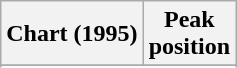<table class="wikitable plainrowheaders sortable" style="text-align:center;">
<tr>
<th scope="col">Chart (1995)</th>
<th scope="col">Peak<br>position</th>
</tr>
<tr>
</tr>
<tr>
</tr>
</table>
